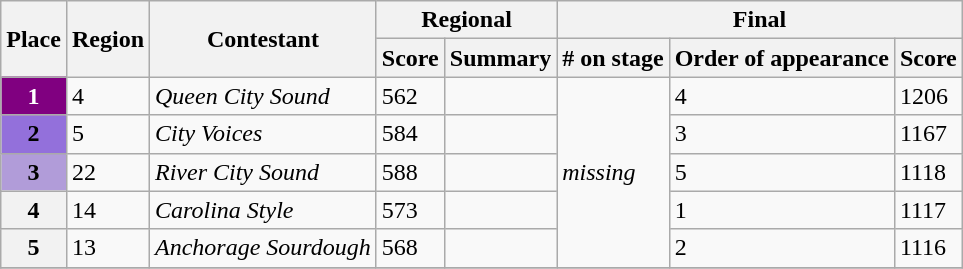<table class="wikitable sortable">
<tr>
<th scope="col" rowspan="2">Place</th>
<th scope="col" rowspan="2">Region</th>
<th scope="col" rowspan="2">Contestant</th>
<th scope="col" colspan="2">Regional</th>
<th colspan="3">Final</th>
</tr>
<tr>
<th scope="col">Score</th>
<th scope="col" class="unsortable">Summary</th>
<th># on stage</th>
<th scope="col">Order of appearance</th>
<th scope="col">Score</th>
</tr>
<tr>
<th scope="row" style="background: #800080; color:#fff;">1</th>
<td>4</td>
<td><em>Queen City Sound</em></td>
<td>562</td>
<td></td>
<td rowspan="5"><em>missing</em></td>
<td>4</td>
<td>1206</td>
</tr>
<tr>
<th style="background: #9370DB;">2</th>
<td>5</td>
<td><em>City Voices</em></td>
<td>584</td>
<td></td>
<td>3</td>
<td>1167</td>
</tr>
<tr>
<th style="background: #B19CD9;">3</th>
<td>22</td>
<td><em>River City Sound</em></td>
<td>588</td>
<td></td>
<td>5</td>
<td>1118</td>
</tr>
<tr>
<th>4</th>
<td>14</td>
<td><em>Carolina Style</em></td>
<td>573</td>
<td></td>
<td>1</td>
<td>1117</td>
</tr>
<tr>
<th>5</th>
<td>13</td>
<td><em>Anchorage Sourdough</em></td>
<td>568</td>
<td></td>
<td>2</td>
<td>1116</td>
</tr>
<tr>
</tr>
</table>
